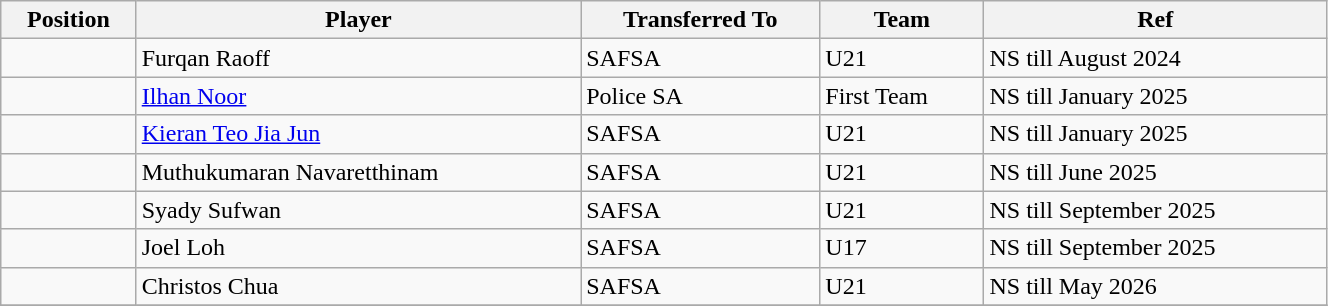<table class="wikitable sortable" style="width:70%; text-align:center; font-size:100%; text-align:left;">
<tr>
<th>Position</th>
<th>Player</th>
<th>Transferred To</th>
<th>Team</th>
<th>Ref</th>
</tr>
<tr>
<td></td>
<td> Furqan Raoff</td>
<td> SAFSA</td>
<td>U21</td>
<td>NS till August 2024</td>
</tr>
<tr>
<td></td>
<td> <a href='#'>Ilhan Noor</a></td>
<td> Police SA</td>
<td>First Team</td>
<td>NS till January 2025</td>
</tr>
<tr>
<td></td>
<td> <a href='#'>Kieran Teo Jia Jun</a></td>
<td> SAFSA</td>
<td>U21</td>
<td>NS till January 2025</td>
</tr>
<tr>
<td></td>
<td> Muthukumaran Navaretthinam</td>
<td> SAFSA</td>
<td>U21</td>
<td>NS till June 2025</td>
</tr>
<tr>
<td></td>
<td> Syady Sufwan</td>
<td> SAFSA</td>
<td>U21</td>
<td>NS till September 2025</td>
</tr>
<tr>
<td></td>
<td> Joel Loh</td>
<td> SAFSA</td>
<td>U17</td>
<td>NS till September 2025</td>
</tr>
<tr>
<td></td>
<td> Christos Chua</td>
<td> SAFSA</td>
<td>U21</td>
<td>NS till May 2026</td>
</tr>
<tr>
</tr>
</table>
